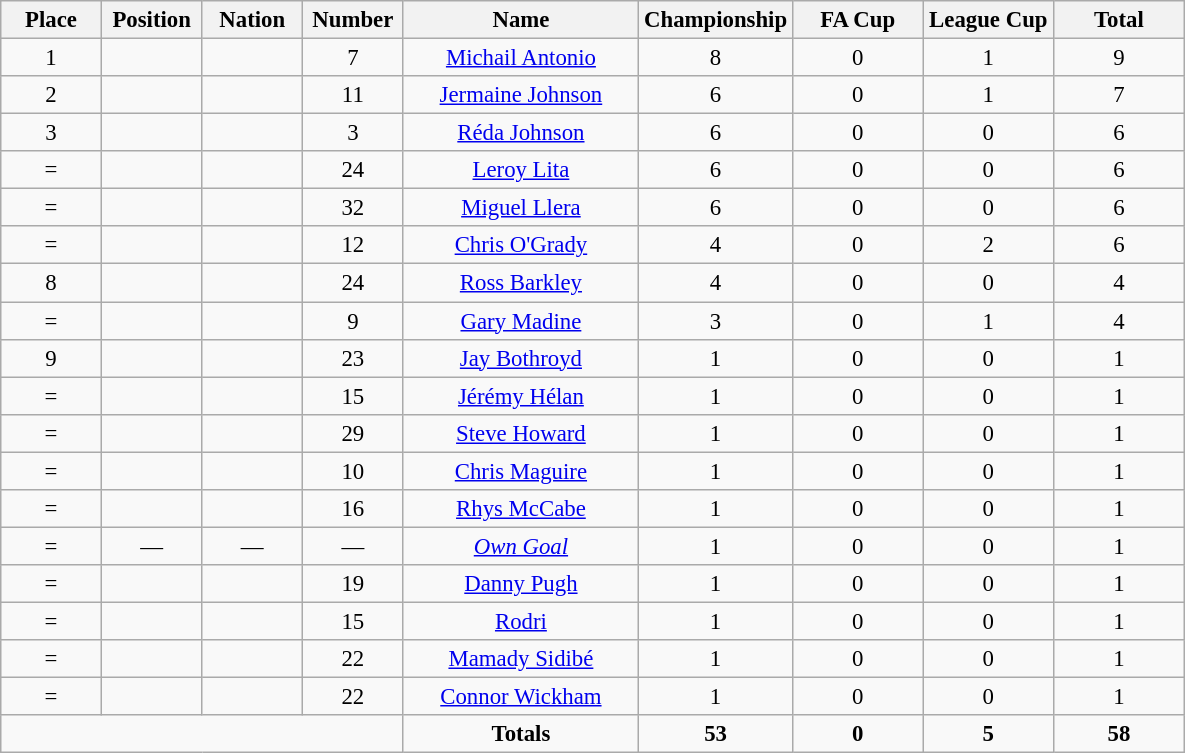<table class="wikitable" style="font-size: 95%; text-align: center;">
<tr>
<th width=60>Place</th>
<th width=60>Position</th>
<th width=60>Nation</th>
<th width=60>Number</th>
<th width=150>Name</th>
<th width=80>Championship</th>
<th width=80>FA Cup</th>
<th width=80>League Cup</th>
<th width=80>Total</th>
</tr>
<tr>
<td>1</td>
<td></td>
<td></td>
<td>7</td>
<td><a href='#'>Michail Antonio</a></td>
<td>8</td>
<td>0</td>
<td>1</td>
<td>9</td>
</tr>
<tr>
<td>2</td>
<td></td>
<td></td>
<td>11</td>
<td><a href='#'>Jermaine Johnson</a></td>
<td>6</td>
<td>0</td>
<td>1</td>
<td>7</td>
</tr>
<tr>
<td>3</td>
<td></td>
<td></td>
<td>3</td>
<td><a href='#'>Réda Johnson</a></td>
<td>6</td>
<td>0</td>
<td>0</td>
<td>6</td>
</tr>
<tr>
<td>=</td>
<td></td>
<td></td>
<td>24</td>
<td><a href='#'>Leroy Lita</a></td>
<td>6</td>
<td>0</td>
<td>0</td>
<td>6</td>
</tr>
<tr>
<td>=</td>
<td></td>
<td></td>
<td>32</td>
<td><a href='#'>Miguel Llera</a></td>
<td>6</td>
<td>0</td>
<td>0</td>
<td>6</td>
</tr>
<tr>
<td>=</td>
<td></td>
<td></td>
<td>12</td>
<td><a href='#'>Chris O'Grady</a></td>
<td>4</td>
<td>0</td>
<td>2</td>
<td>6</td>
</tr>
<tr>
<td>8</td>
<td></td>
<td></td>
<td>24</td>
<td><a href='#'>Ross Barkley</a></td>
<td>4</td>
<td>0</td>
<td>0</td>
<td>4</td>
</tr>
<tr>
<td>=</td>
<td></td>
<td></td>
<td>9</td>
<td><a href='#'>Gary Madine</a></td>
<td>3</td>
<td>0</td>
<td>1</td>
<td>4</td>
</tr>
<tr>
<td>9</td>
<td></td>
<td></td>
<td>23</td>
<td><a href='#'>Jay Bothroyd</a></td>
<td>1</td>
<td>0</td>
<td>0</td>
<td>1</td>
</tr>
<tr>
<td>=</td>
<td></td>
<td></td>
<td>15</td>
<td><a href='#'>Jérémy Hélan</a></td>
<td>1</td>
<td>0</td>
<td>0</td>
<td>1</td>
</tr>
<tr>
<td>=</td>
<td></td>
<td></td>
<td>29</td>
<td><a href='#'>Steve Howard</a></td>
<td>1</td>
<td>0</td>
<td>0</td>
<td>1</td>
</tr>
<tr>
<td>=</td>
<td></td>
<td></td>
<td>10</td>
<td><a href='#'>Chris Maguire</a></td>
<td>1</td>
<td>0</td>
<td>0</td>
<td>1</td>
</tr>
<tr>
<td>=</td>
<td></td>
<td></td>
<td>16</td>
<td><a href='#'>Rhys McCabe</a></td>
<td>1</td>
<td>0</td>
<td>0</td>
<td>1</td>
</tr>
<tr>
<td>=</td>
<td>—</td>
<td>—</td>
<td>—</td>
<td><a href='#'><em>Own Goal</em></a></td>
<td>1</td>
<td>0</td>
<td>0</td>
<td>1</td>
</tr>
<tr>
<td>=</td>
<td></td>
<td></td>
<td>19</td>
<td><a href='#'>Danny Pugh</a></td>
<td>1</td>
<td>0</td>
<td>0</td>
<td>1</td>
</tr>
<tr>
<td>=</td>
<td></td>
<td></td>
<td>15</td>
<td><a href='#'>Rodri</a></td>
<td>1</td>
<td>0</td>
<td>0</td>
<td>1</td>
</tr>
<tr>
<td>=</td>
<td></td>
<td></td>
<td>22</td>
<td><a href='#'>Mamady Sidibé</a></td>
<td>1</td>
<td>0</td>
<td>0</td>
<td>1</td>
</tr>
<tr>
<td>=</td>
<td></td>
<td></td>
<td>22</td>
<td><a href='#'>Connor Wickham</a></td>
<td>1</td>
<td>0</td>
<td>0</td>
<td>1</td>
</tr>
<tr>
<td colspan="4"></td>
<td><strong>Totals</strong></td>
<td><strong>53</strong></td>
<td><strong>0</strong></td>
<td><strong>5</strong></td>
<td><strong>58</strong></td>
</tr>
</table>
